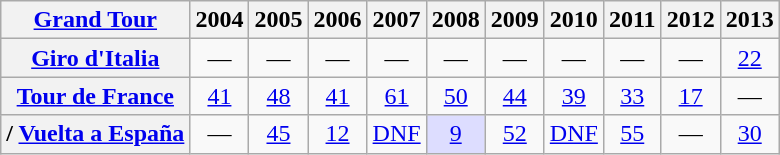<table class="wikitable plainrowheaders">
<tr>
<th scope="col"><a href='#'>Grand Tour</a></th>
<th scope="col">2004</th>
<th scope="col">2005</th>
<th scope="col">2006</th>
<th scope="col">2007</th>
<th scope="col">2008</th>
<th scope="col">2009</th>
<th scope="col">2010</th>
<th scope="col">2011</th>
<th scope="col">2012</th>
<th scope="col">2013</th>
</tr>
<tr style="text-align:center;">
<th scope="row"> <a href='#'>Giro d'Italia</a></th>
<td>—</td>
<td>—</td>
<td>—</td>
<td>—</td>
<td>—</td>
<td>—</td>
<td>—</td>
<td>—</td>
<td>—</td>
<td><a href='#'>22</a></td>
</tr>
<tr style="text-align:center;">
<th scope="row"> <a href='#'>Tour de France</a></th>
<td><a href='#'>41</a></td>
<td><a href='#'>48</a></td>
<td><a href='#'>41</a></td>
<td><a href='#'>61</a></td>
<td><a href='#'>50</a></td>
<td><a href='#'>44</a></td>
<td><a href='#'>39</a></td>
<td><a href='#'>33</a></td>
<td><a href='#'>17</a></td>
<td>—</td>
</tr>
<tr style="text-align:center;">
<th scope="row">/ <a href='#'>Vuelta a España</a></th>
<td>—</td>
<td><a href='#'>45</a></td>
<td><a href='#'>12</a></td>
<td><a href='#'>DNF</a></td>
<td style="background:#ddddff;"><a href='#'>9</a></td>
<td><a href='#'>52</a></td>
<td><a href='#'>DNF</a></td>
<td><a href='#'>55</a></td>
<td>—</td>
<td><a href='#'>30</a></td>
</tr>
</table>
